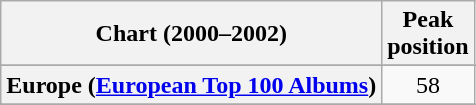<table class="wikitable sortable plainrowheaders" style="text-align:center">
<tr>
<th>Chart (2000–2002)</th>
<th>Peak<br>position</th>
</tr>
<tr>
</tr>
<tr>
</tr>
<tr>
</tr>
<tr>
</tr>
<tr>
<th scope="row">Europe (<a href='#'>European Top 100 Albums</a>)</th>
<td>58</td>
</tr>
<tr>
</tr>
<tr>
</tr>
<tr>
</tr>
<tr>
</tr>
<tr>
</tr>
</table>
